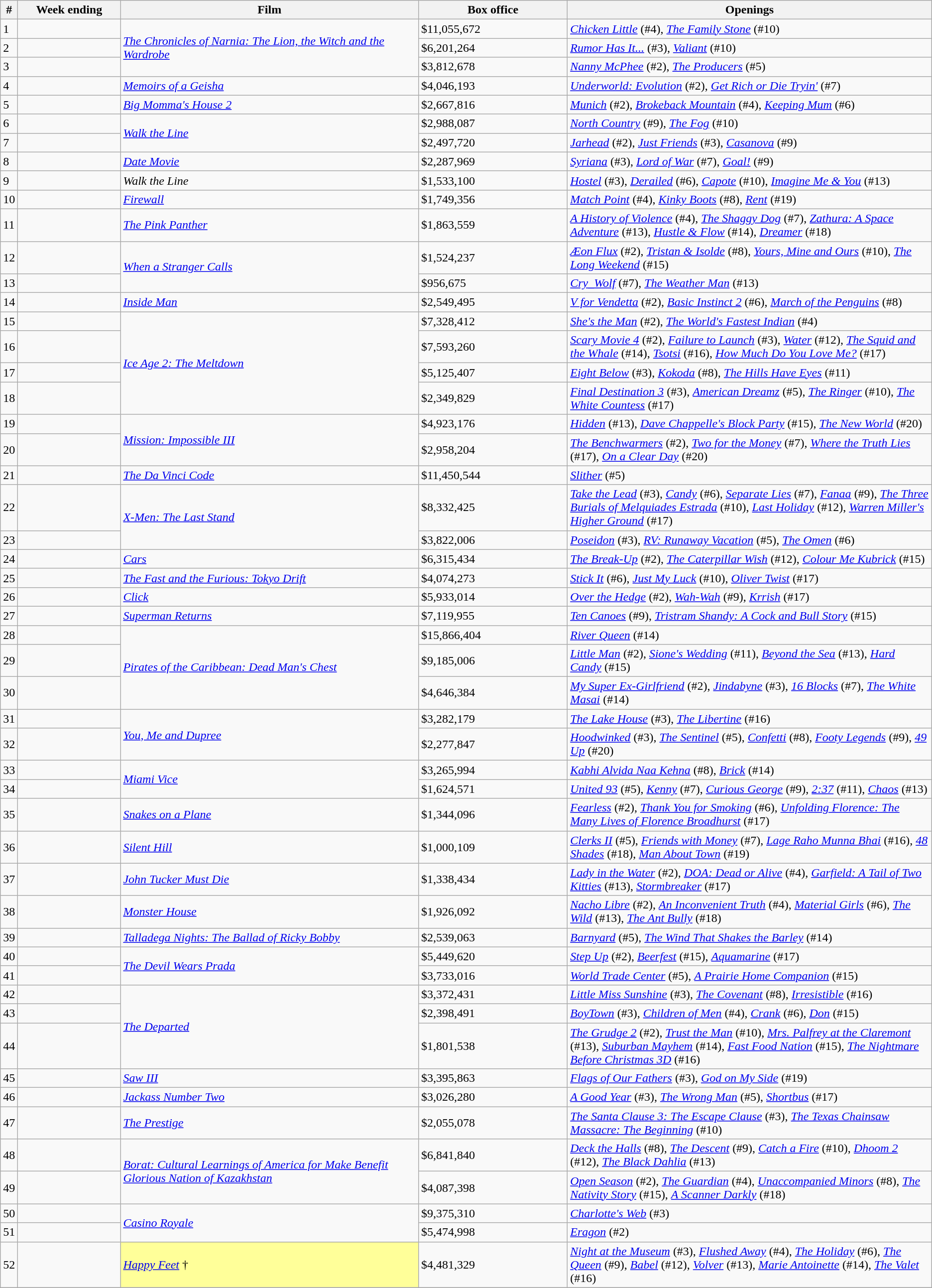<table class="wikitable sortable">
<tr>
<th abbr="Week">#</th>
<th abbr="Date" style="width:130px">Week ending</th>
<th width="32%">Film</th>
<th width="16%">Box office</th>
<th>Openings</th>
</tr>
<tr>
<td>1</td>
<td></td>
<td rowspan="3"><em><a href='#'>The Chronicles of Narnia: The Lion, the Witch and the Wardrobe</a></em></td>
<td>$11,055,672</td>
<td><em><a href='#'>Chicken Little</a></em> (#4), <em><a href='#'>The Family Stone</a></em> (#10)</td>
</tr>
<tr>
<td>2</td>
<td></td>
<td>$6,201,264</td>
<td><em><a href='#'>Rumor Has It...</a></em> (#3), <em><a href='#'>Valiant</a></em> (#10)</td>
</tr>
<tr>
<td>3</td>
<td></td>
<td>$3,812,678</td>
<td><em><a href='#'>Nanny McPhee</a></em> (#2), <em><a href='#'>The Producers</a></em> (#5)</td>
</tr>
<tr>
<td>4</td>
<td></td>
<td><em><a href='#'>Memoirs of a Geisha</a></em></td>
<td>$4,046,193</td>
<td><em><a href='#'>Underworld: Evolution</a></em> (#2), <em><a href='#'>Get Rich or Die Tryin'</a></em> (#7)</td>
</tr>
<tr>
<td>5</td>
<td></td>
<td><em><a href='#'>Big Momma's House 2</a></em></td>
<td>$2,667,816</td>
<td><em><a href='#'>Munich</a></em> (#2), <em><a href='#'>Brokeback Mountain</a></em> (#4), <em><a href='#'>Keeping Mum</a></em> (#6)</td>
</tr>
<tr>
<td>6</td>
<td></td>
<td rowspan="2"><em><a href='#'>Walk the Line</a></em></td>
<td>$2,988,087</td>
<td><em><a href='#'>North Country</a></em> (#9), <em><a href='#'>The Fog</a></em> (#10)</td>
</tr>
<tr>
<td>7</td>
<td></td>
<td>$2,497,720</td>
<td><em><a href='#'>Jarhead</a></em> (#2), <em><a href='#'>Just Friends</a></em> (#3), <em><a href='#'>Casanova</a></em> (#9)</td>
</tr>
<tr>
<td>8</td>
<td></td>
<td><em><a href='#'>Date Movie</a></em></td>
<td>$2,287,969</td>
<td><em><a href='#'>Syriana</a></em> (#3), <em><a href='#'>Lord of War</a></em> (#7), <em><a href='#'>Goal!</a></em> (#9)</td>
</tr>
<tr>
<td>9</td>
<td></td>
<td><em>Walk the Line</em></td>
<td>$1,533,100</td>
<td><em><a href='#'>Hostel</a></em> (#3), <em><a href='#'>Derailed</a></em> (#6), <em><a href='#'>Capote</a></em> (#10), <em><a href='#'>Imagine Me & You</a></em> (#13)</td>
</tr>
<tr>
<td>10</td>
<td></td>
<td><em><a href='#'>Firewall</a></em></td>
<td>$1,749,356</td>
<td><em><a href='#'>Match Point</a></em> (#4), <em><a href='#'>Kinky Boots</a></em> (#8), <em><a href='#'>Rent</a></em> (#19)</td>
</tr>
<tr>
<td>11</td>
<td></td>
<td><em><a href='#'>The Pink Panther</a></em></td>
<td>$1,863,559</td>
<td><em><a href='#'>A History of Violence</a></em> (#4), <em><a href='#'>The Shaggy Dog</a></em> (#7), <em><a href='#'>Zathura: A Space Adventure</a></em> (#13), <em><a href='#'>Hustle & Flow</a></em> (#14), <em><a href='#'>Dreamer</a></em> (#18)</td>
</tr>
<tr>
<td>12</td>
<td></td>
<td rowspan="2"><em><a href='#'>When a Stranger Calls</a></em></td>
<td>$1,524,237</td>
<td><em><a href='#'>Æon Flux</a></em> (#2), <em><a href='#'>Tristan & Isolde</a></em> (#8), <em><a href='#'>Yours, Mine and Ours</a></em> (#10), <em><a href='#'>The Long Weekend</a></em> (#15)</td>
</tr>
<tr>
<td>13</td>
<td></td>
<td>$956,675</td>
<td><em><a href='#'>Cry_Wolf</a></em> (#7), <em><a href='#'>The Weather Man</a></em> (#13)</td>
</tr>
<tr>
<td>14</td>
<td></td>
<td><em><a href='#'>Inside Man</a></em></td>
<td>$2,549,495</td>
<td><em><a href='#'>V for Vendetta</a></em> (#2), <em><a href='#'>Basic Instinct 2</a></em> (#6), <em><a href='#'>March of the Penguins</a></em> (#8)</td>
</tr>
<tr>
<td>15</td>
<td></td>
<td rowspan="4"><em><a href='#'>Ice Age 2: The Meltdown</a></em></td>
<td>$7,328,412</td>
<td><em><a href='#'>She's the Man</a></em> (#2), <em><a href='#'>The World's Fastest Indian</a></em> (#4)</td>
</tr>
<tr>
<td>16</td>
<td></td>
<td>$7,593,260</td>
<td><em><a href='#'>Scary Movie 4</a></em> (#2), <em><a href='#'>Failure to Launch</a></em> (#3), <em><a href='#'>Water</a></em> (#12), <em><a href='#'>The Squid and the Whale</a></em> (#14), <em><a href='#'>Tsotsi</a></em> (#16), <em><a href='#'>How Much Do You Love Me?</a></em> (#17)</td>
</tr>
<tr>
<td>17</td>
<td></td>
<td>$5,125,407</td>
<td><em><a href='#'>Eight Below</a></em> (#3), <em><a href='#'>Kokoda</a></em> (#8), <em><a href='#'>The Hills Have Eyes</a></em> (#11)</td>
</tr>
<tr>
<td>18</td>
<td></td>
<td>$2,349,829</td>
<td><em><a href='#'>Final Destination 3</a></em> (#3), <em><a href='#'>American Dreamz</a></em> (#5), <em><a href='#'>The Ringer</a></em> (#10), <em><a href='#'>The White Countess</a></em> (#17)</td>
</tr>
<tr>
<td>19</td>
<td></td>
<td rowspan="2"><em><a href='#'>Mission: Impossible III</a></em></td>
<td>$4,923,176</td>
<td><em><a href='#'>Hidden</a></em> (#13), <em><a href='#'>Dave Chappelle's Block Party</a></em> (#15), <em><a href='#'>The New World</a></em> (#20)</td>
</tr>
<tr>
<td>20</td>
<td></td>
<td>$2,958,204</td>
<td><em><a href='#'>The Benchwarmers</a></em> (#2), <em><a href='#'>Two for the Money</a></em> (#7), <em><a href='#'>Where the Truth Lies</a></em> (#17), <em><a href='#'>On a Clear Day</a></em> (#20)</td>
</tr>
<tr>
<td>21</td>
<td></td>
<td><em><a href='#'>The Da Vinci Code</a></em></td>
<td>$11,450,544</td>
<td><em><a href='#'>Slither</a></em> (#5)</td>
</tr>
<tr>
<td>22</td>
<td></td>
<td rowspan="2"><em><a href='#'>X-Men: The Last Stand</a></em></td>
<td>$8,332,425</td>
<td><em><a href='#'>Take the Lead</a></em> (#3), <em><a href='#'>Candy</a></em> (#6), <em><a href='#'>Separate Lies</a></em> (#7), <em><a href='#'>Fanaa</a></em> (#9), <em><a href='#'>The Three Burials of Melquiades Estrada</a></em> (#10), <em><a href='#'>Last Holiday</a></em> (#12), <em><a href='#'>Warren Miller's Higher Ground</a></em> (#17)</td>
</tr>
<tr>
<td>23</td>
<td></td>
<td>$3,822,006</td>
<td><em><a href='#'>Poseidon</a></em> (#3), <em><a href='#'>RV: Runaway Vacation</a></em> (#5), <em><a href='#'>The Omen</a></em> (#6)</td>
</tr>
<tr>
<td>24</td>
<td></td>
<td><em><a href='#'>Cars</a></em></td>
<td>$6,315,434</td>
<td><em><a href='#'>The Break-Up</a></em> (#2), <em><a href='#'>The Caterpillar Wish</a></em> (#12), <em><a href='#'>Colour Me Kubrick</a></em> (#15)</td>
</tr>
<tr>
<td>25</td>
<td></td>
<td><em><a href='#'>The Fast and the Furious: Tokyo Drift</a></em></td>
<td>$4,074,273</td>
<td><em><a href='#'>Stick It</a></em> (#6), <em><a href='#'>Just My Luck</a></em> (#10), <em><a href='#'>Oliver Twist</a></em> (#17)</td>
</tr>
<tr>
<td>26</td>
<td></td>
<td><em><a href='#'>Click</a></em></td>
<td>$5,933,014</td>
<td><em><a href='#'>Over the Hedge</a></em> (#2), <em><a href='#'>Wah-Wah</a></em> (#9), <em><a href='#'>Krrish</a></em> (#17)</td>
</tr>
<tr>
<td>27</td>
<td></td>
<td><em><a href='#'>Superman Returns</a></em></td>
<td>$7,119,955</td>
<td><em><a href='#'>Ten Canoes</a></em> (#9), <em><a href='#'>Tristram Shandy: A Cock and Bull Story</a></em> (#15)</td>
</tr>
<tr>
<td>28</td>
<td></td>
<td rowspan="3"><em><a href='#'>Pirates of the Caribbean: Dead Man's Chest</a></em></td>
<td>$15,866,404</td>
<td><em><a href='#'>River Queen</a></em> (#14)</td>
</tr>
<tr>
<td>29</td>
<td></td>
<td>$9,185,006</td>
<td><em><a href='#'>Little Man</a></em> (#2), <em><a href='#'>Sione's Wedding</a></em> (#11), <em><a href='#'>Beyond the Sea</a></em> (#13), <em><a href='#'>Hard Candy</a></em> (#15)</td>
</tr>
<tr>
<td>30</td>
<td></td>
<td>$4,646,384</td>
<td><em><a href='#'>My Super Ex-Girlfriend</a></em> (#2), <em><a href='#'>Jindabyne</a></em> (#3), <em><a href='#'>16 Blocks</a></em> (#7), <em><a href='#'>The White Masai</a></em> (#14)</td>
</tr>
<tr>
<td>31</td>
<td></td>
<td rowspan="2"><em><a href='#'>You, Me and Dupree</a></em></td>
<td>$3,282,179</td>
<td><em><a href='#'>The Lake House</a></em> (#3), <em><a href='#'>The Libertine</a></em> (#16)</td>
</tr>
<tr>
<td>32</td>
<td></td>
<td>$2,277,847</td>
<td><em><a href='#'>Hoodwinked</a></em> (#3), <em><a href='#'>The Sentinel</a></em> (#5), <em><a href='#'>Confetti</a></em> (#8), <em><a href='#'>Footy Legends</a></em> (#9), <em><a href='#'>49 Up</a></em> (#20)</td>
</tr>
<tr>
<td>33</td>
<td></td>
<td rowspan="2"><em><a href='#'>Miami Vice</a></em></td>
<td>$3,265,994</td>
<td><em><a href='#'>Kabhi Alvida Naa Kehna</a></em> (#8), <em><a href='#'>Brick</a></em> (#14)</td>
</tr>
<tr>
<td>34</td>
<td></td>
<td>$1,624,571</td>
<td><em><a href='#'>United 93</a></em> (#5), <em><a href='#'>Kenny</a></em> (#7), <em><a href='#'>Curious George</a></em> (#9), <em><a href='#'>2:37</a></em> (#11), <em><a href='#'>Chaos</a></em> (#13)</td>
</tr>
<tr>
<td>35</td>
<td></td>
<td><em><a href='#'>Snakes on a Plane</a></em></td>
<td>$1,344,096</td>
<td><em><a href='#'>Fearless</a></em> (#2), <em><a href='#'>Thank You for Smoking</a></em> (#6), <em><a href='#'>Unfolding Florence: The Many Lives of Florence Broadhurst</a></em> (#17)</td>
</tr>
<tr>
<td>36</td>
<td></td>
<td><em><a href='#'>Silent Hill</a></em></td>
<td>$1,000,109</td>
<td><em><a href='#'>Clerks II</a></em> (#5), <em><a href='#'>Friends with Money</a></em> (#7), <em><a href='#'>Lage Raho Munna Bhai</a></em> (#16), <em><a href='#'>48 Shades</a></em> (#18), <em><a href='#'>Man About Town</a></em> (#19)</td>
</tr>
<tr>
<td>37</td>
<td></td>
<td><em><a href='#'>John Tucker Must Die</a></em></td>
<td>$1,338,434</td>
<td><em><a href='#'>Lady in the Water</a></em> (#2), <em><a href='#'>DOA: Dead or Alive</a></em> (#4), <em><a href='#'>Garfield: A Tail of Two Kitties</a></em> (#13), <em><a href='#'>Stormbreaker</a></em> (#17)</td>
</tr>
<tr>
<td>38</td>
<td></td>
<td><em><a href='#'>Monster House</a></em></td>
<td>$1,926,092</td>
<td><em><a href='#'>Nacho Libre</a></em> (#2), <em><a href='#'>An Inconvenient Truth</a></em> (#4), <em><a href='#'>Material Girls</a></em> (#6), <em><a href='#'>The Wild</a></em> (#13), <em><a href='#'>The Ant Bully</a></em> (#18)</td>
</tr>
<tr>
<td>39</td>
<td></td>
<td><em><a href='#'>Talladega Nights: The Ballad of Ricky Bobby</a></em></td>
<td>$2,539,063</td>
<td><em><a href='#'>Barnyard</a></em> (#5), <em><a href='#'>The Wind That Shakes the Barley</a></em> (#14)</td>
</tr>
<tr>
<td>40</td>
<td></td>
<td rowspan="2"><em><a href='#'>The Devil Wears Prada</a></em></td>
<td>$5,449,620</td>
<td><em><a href='#'>Step Up</a></em> (#2), <em><a href='#'>Beerfest</a></em> (#15), <em><a href='#'>Aquamarine</a></em> (#17)</td>
</tr>
<tr>
<td>41</td>
<td></td>
<td>$3,733,016</td>
<td><em><a href='#'>World Trade Center</a></em> (#5), <em><a href='#'>A Prairie Home Companion</a></em> (#15)</td>
</tr>
<tr>
<td>42</td>
<td></td>
<td rowspan="3"><em><a href='#'>The Departed</a></em></td>
<td>$3,372,431</td>
<td><em><a href='#'>Little Miss Sunshine</a></em> (#3), <em><a href='#'>The Covenant</a></em> (#8), <em><a href='#'>Irresistible</a></em> (#16)</td>
</tr>
<tr>
<td>43</td>
<td></td>
<td>$2,398,491</td>
<td><em><a href='#'>BoyTown</a></em> (#3), <em><a href='#'>Children of Men</a></em> (#4), <em><a href='#'>Crank</a></em> (#6), <em><a href='#'>Don</a></em> (#15)</td>
</tr>
<tr>
<td>44</td>
<td></td>
<td>$1,801,538</td>
<td><em><a href='#'>The Grudge 2</a></em> (#2), <em><a href='#'>Trust the Man</a></em> (#10), <em><a href='#'>Mrs. Palfrey at the Claremont</a></em> (#13), <em><a href='#'>Suburban Mayhem</a></em> (#14), <em><a href='#'>Fast Food Nation</a></em> (#15), <em><a href='#'>The Nightmare Before Christmas 3D</a></em> (#16)</td>
</tr>
<tr>
<td>45</td>
<td></td>
<td><em><a href='#'>Saw III</a></em></td>
<td>$3,395,863</td>
<td><em><a href='#'>Flags of Our Fathers</a></em> (#3), <em><a href='#'>God on My Side</a></em> (#19)</td>
</tr>
<tr>
<td>46</td>
<td></td>
<td><em><a href='#'>Jackass Number Two</a></em></td>
<td>$3,026,280</td>
<td><em><a href='#'>A Good Year</a></em> (#3), <em><a href='#'>The Wrong Man</a></em> (#5), <em><a href='#'>Shortbus</a></em> (#17)</td>
</tr>
<tr>
<td>47</td>
<td></td>
<td><em><a href='#'>The Prestige</a></em></td>
<td>$2,055,078</td>
<td><em><a href='#'>The Santa Clause 3: The Escape Clause</a></em> (#3), <em><a href='#'>The Texas Chainsaw Massacre: The Beginning</a></em> (#10)</td>
</tr>
<tr>
<td>48</td>
<td></td>
<td rowspan="2"><em><a href='#'>Borat: Cultural Learnings of America for Make Benefit Glorious Nation of Kazakhstan</a></em></td>
<td>$6,841,840</td>
<td><em><a href='#'>Deck the Halls</a></em> (#8), <em><a href='#'>The Descent</a></em> (#9), <em><a href='#'>Catch a Fire</a></em> (#10), <em><a href='#'>Dhoom 2</a></em> (#12), <em><a href='#'>The Black Dahlia</a></em> (#13)</td>
</tr>
<tr>
<td>49</td>
<td></td>
<td>$4,087,398</td>
<td><em><a href='#'>Open Season</a></em> (#2), <em><a href='#'>The Guardian</a></em> (#4), <em><a href='#'>Unaccompanied Minors</a></em> (#8), <em><a href='#'>The Nativity Story</a></em> (#15), <em><a href='#'>A Scanner Darkly</a></em> (#18)</td>
</tr>
<tr>
<td>50</td>
<td></td>
<td rowspan="2"><em><a href='#'>Casino Royale</a></em></td>
<td>$9,375,310</td>
<td><em><a href='#'>Charlotte's Web</a></em> (#3)</td>
</tr>
<tr>
<td>51</td>
<td></td>
<td>$5,474,998</td>
<td><em><a href='#'>Eragon</a></em> (#2)</td>
</tr>
<tr>
<td>52</td>
<td></td>
<td style="background-color:#FFFF99"><em><a href='#'>Happy Feet</a></em> †</td>
<td>$4,481,329</td>
<td><em><a href='#'>Night at the Museum</a></em> (#3), <em><a href='#'>Flushed Away</a></em> (#4), <em><a href='#'>The Holiday</a></em> (#6), <em><a href='#'>The Queen</a></em> (#9), <em><a href='#'>Babel</a></em> (#12), <em><a href='#'>Volver</a></em> (#13), <em><a href='#'>Marie Antoinette</a></em> (#14), <em><a href='#'>The Valet</a></em> (#16)</td>
</tr>
<tr>
</tr>
</table>
